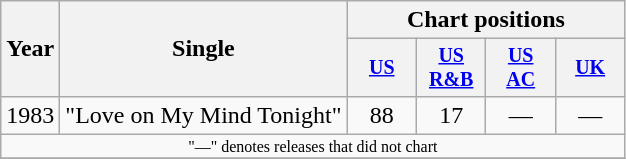<table class="wikitable" style="text-align:center;">
<tr>
<th rowspan="2">Year</th>
<th rowspan="2">Single</th>
<th colspan="4">Chart positions</th>
</tr>
<tr style="font-size:smaller;">
<th width="40"><a href='#'>US</a></th>
<th width="40"><a href='#'>US<br>R&B</a></th>
<th width="40"><a href='#'>US<br>AC</a></th>
<th width="40"><a href='#'>UK</a></th>
</tr>
<tr>
<td>1983</td>
<td align="left">"Love on My Mind Tonight"</td>
<td>88</td>
<td>17</td>
<td>—</td>
<td>—</td>
</tr>
<tr>
<td align="center" colspan="6" style="font-size:8pt">"—" denotes releases that did not chart</td>
</tr>
<tr>
</tr>
</table>
